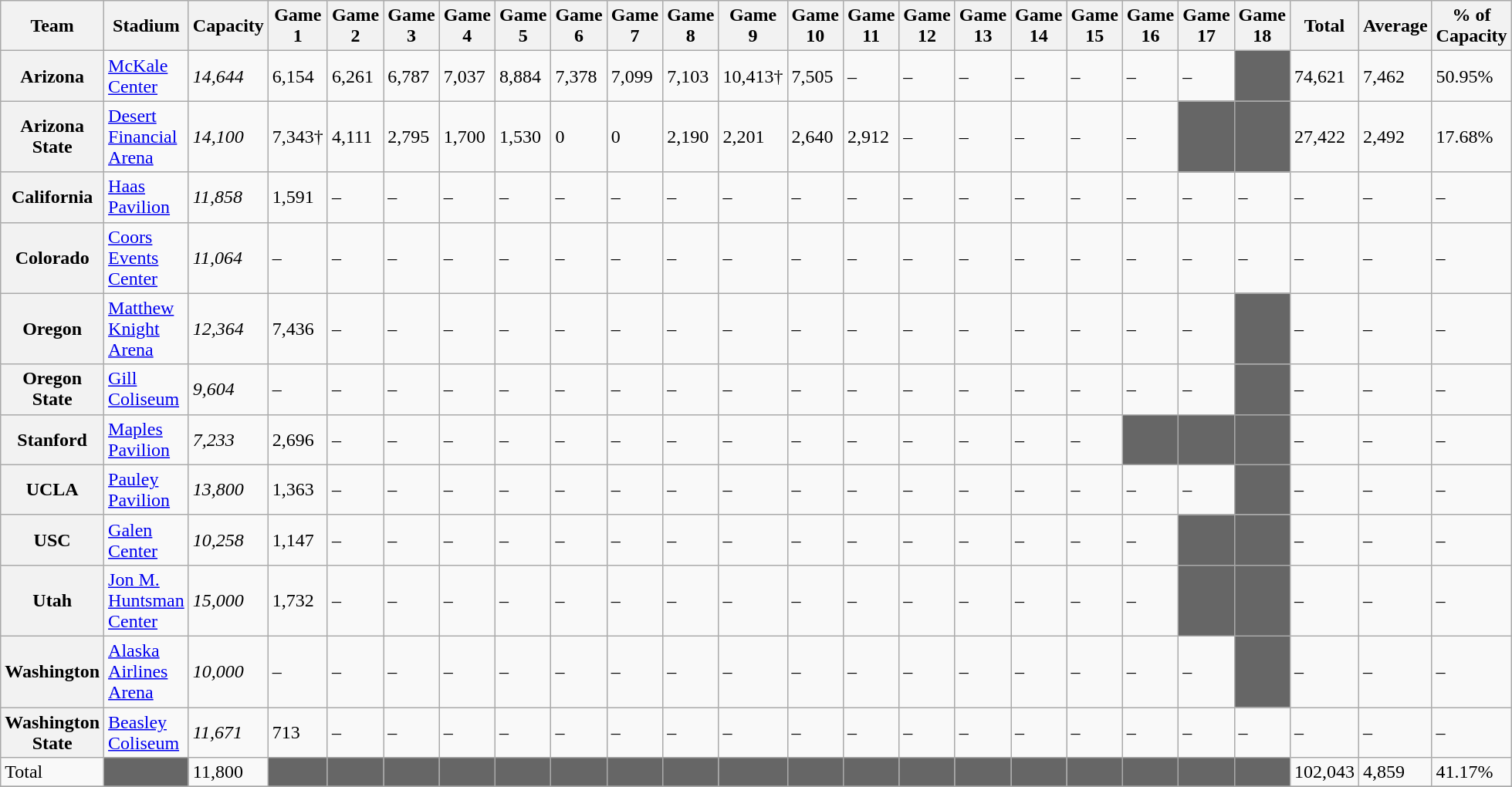<table class="wikitable">
<tr>
<th>Team</th>
<th>Stadium</th>
<th>Capacity</th>
<th>Game 1</th>
<th>Game 2</th>
<th>Game 3</th>
<th>Game 4</th>
<th>Game 5</th>
<th>Game 6</th>
<th>Game 7</th>
<th>Game 8</th>
<th>Game 9</th>
<th>Game 10</th>
<th>Game 11</th>
<th>Game 12</th>
<th>Game 13</th>
<th>Game 14</th>
<th>Game 15</th>
<th>Game 16</th>
<th>Game 17</th>
<th>Game 18</th>
<th>Total</th>
<th>Average</th>
<th>% of Capacity</th>
</tr>
<tr>
<th style=>Arizona</th>
<td><a href='#'>McKale Center</a></td>
<td><em>14,644</em></td>
<td>6,154</td>
<td>6,261</td>
<td>6,787</td>
<td>7,037</td>
<td>8,884</td>
<td>7,378</td>
<td>7,099</td>
<td>7,103</td>
<td>10,413†</td>
<td>7,505</td>
<td>–</td>
<td>–</td>
<td>–</td>
<td>–</td>
<td>–</td>
<td>–</td>
<td>–</td>
<td style="background:#666666;"></td>
<td>74,621</td>
<td>7,462</td>
<td>50.95%</td>
</tr>
<tr>
<th style=>Arizona State</th>
<td><a href='#'>Desert Financial Arena</a></td>
<td><em>14,100</em></td>
<td>7,343†</td>
<td>4,111</td>
<td>2,795</td>
<td>1,700</td>
<td>1,530</td>
<td>0</td>
<td>0</td>
<td>2,190</td>
<td>2,201</td>
<td>2,640</td>
<td>2,912</td>
<td>–</td>
<td>–</td>
<td>–</td>
<td>–</td>
<td>–</td>
<td style="background:#666666;"></td>
<td style="background:#666666;"></td>
<td>27,422</td>
<td>2,492</td>
<td>17.68%</td>
</tr>
<tr>
<th style=>California</th>
<td><a href='#'>Haas Pavilion</a></td>
<td><em>11,858</em></td>
<td>1,591</td>
<td>–</td>
<td>–</td>
<td>–</td>
<td>–</td>
<td>–</td>
<td>–</td>
<td>–</td>
<td>–</td>
<td>–</td>
<td>–</td>
<td>–</td>
<td>–</td>
<td>–</td>
<td>–</td>
<td>–</td>
<td>–</td>
<td>–</td>
<td>–</td>
<td>–</td>
<td>–</td>
</tr>
<tr>
<th style=>Colorado</th>
<td><a href='#'>Coors Events Center</a></td>
<td><em>11,064</em></td>
<td>–</td>
<td>–</td>
<td>–</td>
<td>–</td>
<td>–</td>
<td>–</td>
<td>–</td>
<td>–</td>
<td>–</td>
<td>–</td>
<td>–</td>
<td>–</td>
<td>–</td>
<td>–</td>
<td>–</td>
<td>–</td>
<td>–</td>
<td>–</td>
<td>–</td>
<td>–</td>
<td>–</td>
</tr>
<tr>
<th style=>Oregon</th>
<td><a href='#'>Matthew Knight Arena</a></td>
<td><em>12,364</em></td>
<td>7,436</td>
<td>–</td>
<td>–</td>
<td>–</td>
<td>–</td>
<td>–</td>
<td>–</td>
<td>–</td>
<td>–</td>
<td>–</td>
<td>–</td>
<td>–</td>
<td>–</td>
<td>–</td>
<td>–</td>
<td>–</td>
<td>–</td>
<td style="background:#666666;"></td>
<td>–</td>
<td>–</td>
<td>–</td>
</tr>
<tr>
<th style=>Oregon State</th>
<td><a href='#'>Gill Coliseum</a></td>
<td><em>9,604</em></td>
<td>–</td>
<td>–</td>
<td>–</td>
<td>–</td>
<td>–</td>
<td>–</td>
<td>–</td>
<td>–</td>
<td>–</td>
<td>–</td>
<td>–</td>
<td>–</td>
<td>–</td>
<td>–</td>
<td>–</td>
<td>–</td>
<td>–</td>
<td style="background:#666666;"></td>
<td>–</td>
<td>–</td>
<td>–</td>
</tr>
<tr>
<th style=>Stanford</th>
<td><a href='#'>Maples Pavilion</a></td>
<td><em>7,233</em></td>
<td>2,696</td>
<td>–</td>
<td>–</td>
<td>–</td>
<td>–</td>
<td>–</td>
<td>–</td>
<td>–</td>
<td>–</td>
<td>–</td>
<td>–</td>
<td>–</td>
<td>–</td>
<td>–</td>
<td>–</td>
<td style="background:#666666;"></td>
<td style="background:#666666;"></td>
<td style="background:#666666;"></td>
<td>–</td>
<td>–</td>
<td>–</td>
</tr>
<tr>
<th style=>UCLA</th>
<td><a href='#'>Pauley Pavilion</a></td>
<td><em>13,800</em></td>
<td>1,363</td>
<td>–</td>
<td>–</td>
<td>–</td>
<td>–</td>
<td>–</td>
<td>–</td>
<td>–</td>
<td>–</td>
<td>–</td>
<td>–</td>
<td>–</td>
<td>–</td>
<td>–</td>
<td>–</td>
<td>–</td>
<td>–</td>
<td style="background:#666666;"></td>
<td>–</td>
<td>–</td>
<td>–</td>
</tr>
<tr>
<th style=>USC</th>
<td><a href='#'>Galen Center</a></td>
<td><em>10,258</em></td>
<td>1,147</td>
<td>–</td>
<td>–</td>
<td>–</td>
<td>–</td>
<td>–</td>
<td>–</td>
<td>–</td>
<td>–</td>
<td>–</td>
<td>–</td>
<td>–</td>
<td>–</td>
<td>–</td>
<td>–</td>
<td>–</td>
<td style="background:#666666;"></td>
<td style="background:#666666;"></td>
<td>–</td>
<td>–</td>
<td>–</td>
</tr>
<tr>
<th style=>Utah</th>
<td><a href='#'>Jon M. Huntsman Center</a></td>
<td><em>15,000</em></td>
<td>1,732</td>
<td>–</td>
<td>–</td>
<td>–</td>
<td>–</td>
<td>–</td>
<td>–</td>
<td>–</td>
<td>–</td>
<td>–</td>
<td>–</td>
<td>–</td>
<td>–</td>
<td>–</td>
<td>–</td>
<td>–</td>
<td style="background:#666666;"></td>
<td style="background:#666666;"></td>
<td>–</td>
<td>–</td>
<td>–</td>
</tr>
<tr>
<th style=>Washington</th>
<td><a href='#'>Alaska Airlines Arena</a></td>
<td><em>10,000</em></td>
<td>–</td>
<td>–</td>
<td>–</td>
<td>–</td>
<td>–</td>
<td>–</td>
<td>–</td>
<td>–</td>
<td>–</td>
<td>–</td>
<td>–</td>
<td>–</td>
<td>–</td>
<td>–</td>
<td>–</td>
<td>–</td>
<td>–</td>
<td style="background:#666666;"></td>
<td>–</td>
<td>–</td>
<td>–</td>
</tr>
<tr>
<th style=>Washington State</th>
<td><a href='#'>Beasley Coliseum</a></td>
<td><em>11,671</em></td>
<td>713</td>
<td>–</td>
<td>–</td>
<td>–</td>
<td>–</td>
<td>–</td>
<td>–</td>
<td>–</td>
<td>–</td>
<td>–</td>
<td>–</td>
<td>–</td>
<td>–</td>
<td>–</td>
<td>–</td>
<td>–</td>
<td>–</td>
<td>–</td>
<td>–</td>
<td>–</td>
<td>–</td>
</tr>
<tr>
<td>Total</td>
<td style="background:#666666;"></td>
<td>11,800</td>
<td style="background:#666666;"></td>
<td style="background:#666666;"></td>
<td style="background:#666666;"></td>
<td style="background:#666666;"></td>
<td style="background:#666666;"></td>
<td style="background:#666666;"></td>
<td style="background:#666666;"></td>
<td style="background:#666666;"></td>
<td style="background:#666666;"></td>
<td style="background:#666666;"></td>
<td style="background:#666666;"></td>
<td style="background:#666666;"></td>
<td style="background:#666666;"></td>
<td style="background:#666666;"></td>
<td style="background:#666666;"></td>
<td style="background:#666666;"></td>
<td style="background:#666666;"></td>
<td style="background:#666666;"></td>
<td>102,043</td>
<td>4,859</td>
<td>41.17%</td>
</tr>
<tr>
</tr>
</table>
